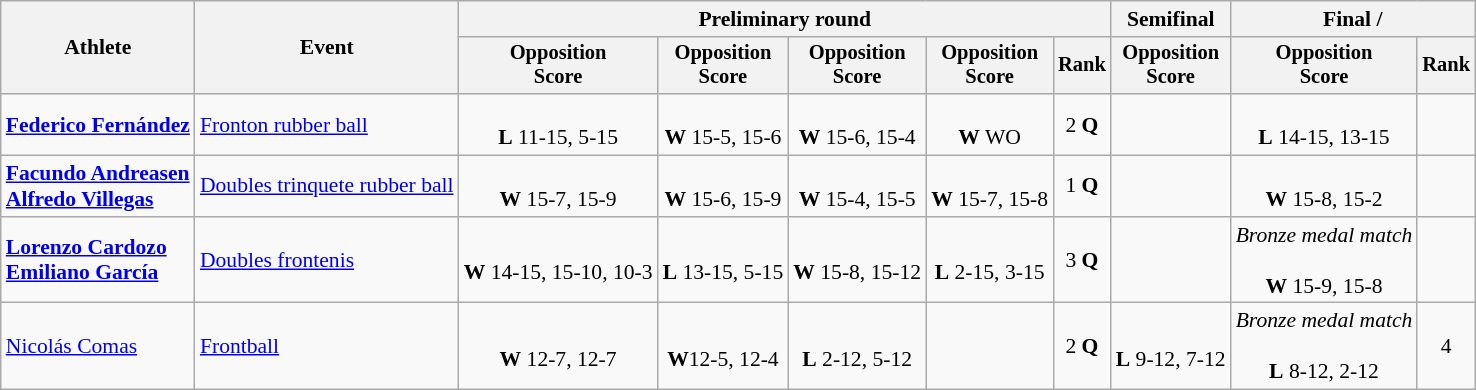<table class=wikitable style=font-size:90%;text-align:center>
<tr>
<th rowspan=2>Athlete</th>
<th rowspan=2>Event</th>
<th colspan=5>Preliminary round</th>
<th>Semifinal</th>
<th colspan=2>Final / </th>
</tr>
<tr style=font-size:95%>
<th>Opposition<br>Score</th>
<th>Opposition<br>Score</th>
<th>Opposition<br>Score</th>
<th>Opposition<br>Score</th>
<th>Rank</th>
<th>Opposition<br>Score</th>
<th>Opposition<br>Score</th>
<th>Rank</th>
</tr>
<tr align=center>
<td align=left><strong><a href='#'>Federico Fernández</a></strong></td>
<td align=left><a href='#'>Fronton rubber ball</a></td>
<td><br><strong>L</strong> 11-15, 5-15</td>
<td><br><strong>W</strong> 15-5, 15-6</td>
<td><br><strong>W</strong> 15-6, 15-4</td>
<td><br><strong>W</strong> WO</td>
<td>2 <strong>Q</strong></td>
<td></td>
<td><br><strong>L</strong> 14-15, 13-15</td>
<td></td>
</tr>
<tr align=center>
<td align=left><strong><a href='#'>Facundo Andreasen</a><br><a href='#'>Alfredo Villegas</a></strong></td>
<td align=left><a href='#'>Doubles trinquete rubber ball</a></td>
<td><br><strong>W</strong> 15-7, 15-9</td>
<td><br><strong>W</strong> 15-6, 15-9</td>
<td><br><strong>W</strong> 15-4, 15-5</td>
<td><br><strong>W</strong> 15-7, 15-8</td>
<td>1 <strong>Q</strong></td>
<td></td>
<td><br><strong>W</strong> 15-8, 15-2</td>
<td></td>
</tr>
<tr align=center>
<td align=left><strong><a href='#'>Lorenzo Cardozo</a><br><a href='#'>Emiliano García</a></strong></td>
<td align=left><a href='#'>Doubles frontenis</a></td>
<td><br><strong>W</strong> 14-15, 15-10, 10-3</td>
<td><br><strong>L</strong> 13-15, 5-15</td>
<td><br><strong>W</strong> 15-8, 15-12</td>
<td><br><strong>L</strong> 2-15, 3-15</td>
<td>3 <strong>Q</strong></td>
<td></td>
<td><em>Bronze medal match</em><br><br><strong>W</strong> 15-9, 15-8</td>
<td></td>
</tr>
<tr align=center>
<td align=left><a href='#'>Nicolás Comas</a></td>
<td align=left><a href='#'>Frontball</a></td>
<td><br><strong>W</strong> 12-7, 12-7</td>
<td><br><strong>W</strong>12-5, 12-4</td>
<td><br><strong>L</strong> 2-12, 5-12</td>
<td></td>
<td>2 <strong>Q</strong></td>
<td><br><strong>L</strong> 9-12, 7-12</td>
<td><em>Bronze medal match</em><br><br><strong>L</strong> 8-12, 2-12</td>
<td>4</td>
</tr>
</table>
